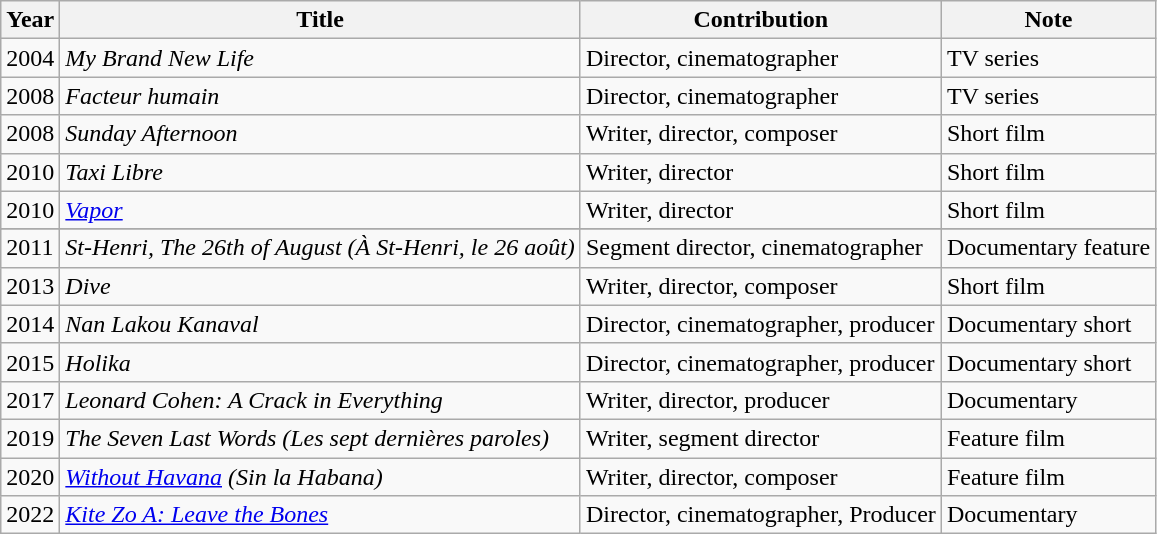<table class="wikitable sortable">
<tr>
<th>Year</th>
<th>Title</th>
<th>Contribution</th>
<th>Note</th>
</tr>
<tr>
<td>2004</td>
<td><em>My Brand New Life</em></td>
<td>Director, cinematographer</td>
<td>TV series</td>
</tr>
<tr>
<td>2008</td>
<td><em>Facteur humain</em></td>
<td>Director, cinematographer</td>
<td>TV series</td>
</tr>
<tr>
<td>2008</td>
<td><em>Sunday Afternoon</em></td>
<td>Writer, director, composer</td>
<td>Short film</td>
</tr>
<tr>
<td>2010</td>
<td><em>Taxi Libre</em></td>
<td>Writer, director</td>
<td>Short film</td>
</tr>
<tr>
<td>2010</td>
<td><em><a href='#'>Vapor</a></em></td>
<td>Writer, director</td>
<td>Short film</td>
</tr>
<tr>
</tr>
<tr>
<td>2011</td>
<td><em>St-Henri, The 26th of August (À St-Henri, le 26 août)</em></td>
<td>Segment director, cinematographer</td>
<td>Documentary feature</td>
</tr>
<tr>
<td>2013</td>
<td><em>Dive</em></td>
<td>Writer, director, composer</td>
<td>Short film</td>
</tr>
<tr>
<td>2014</td>
<td><em>Nan Lakou Kanaval</em></td>
<td>Director, cinematographer, producer</td>
<td>Documentary short</td>
</tr>
<tr>
<td>2015</td>
<td><em>Holika</em></td>
<td>Director, cinematographer, producer</td>
<td>Documentary short</td>
</tr>
<tr>
<td>2017</td>
<td><em>Leonard Cohen: A Crack in Everything</em></td>
<td>Writer, director, producer</td>
<td>Documentary</td>
</tr>
<tr>
<td>2019</td>
<td><em>The Seven Last Words (Les sept dernières paroles)</em></td>
<td>Writer, segment director</td>
<td>Feature film</td>
</tr>
<tr>
<td>2020</td>
<td><em><a href='#'>Without Havana</a> (Sin la Habana)</em></td>
<td>Writer, director, composer</td>
<td>Feature film</td>
</tr>
<tr>
<td>2022</td>
<td><em><a href='#'>Kite Zo A: Leave the Bones</a></em></td>
<td>Director, cinematographer, Producer</td>
<td>Documentary</td>
</tr>
</table>
